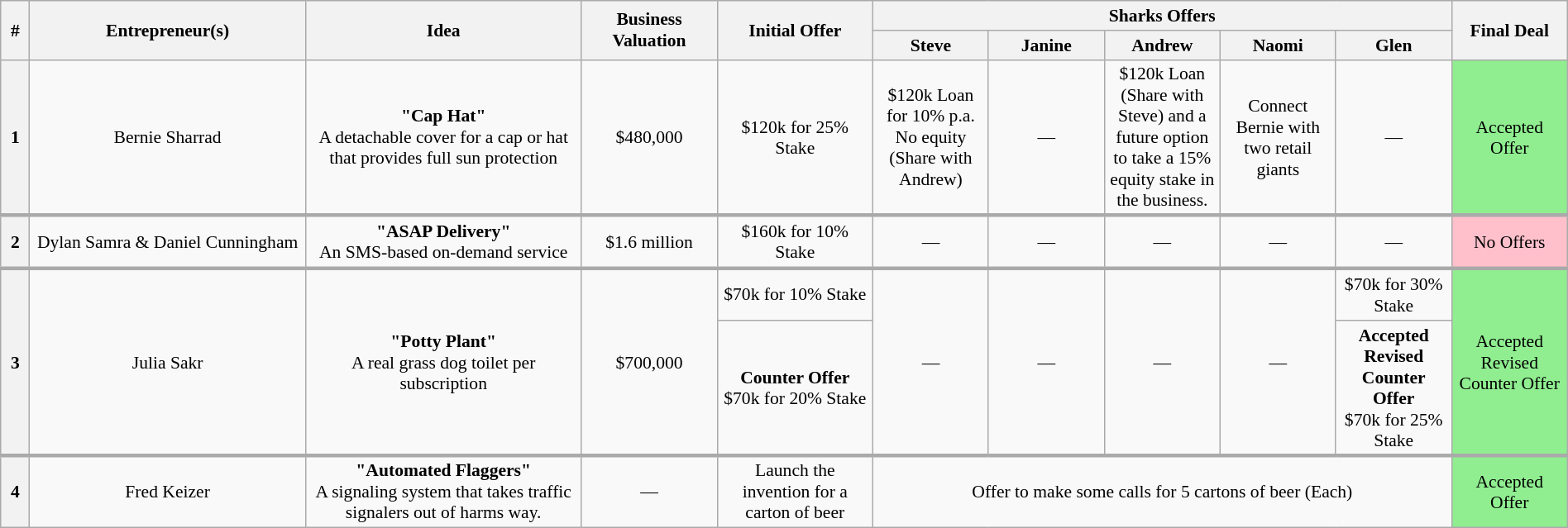<table class="wikitable plainrowheaders" style="font-size:90%; text-align:center; width: 100%; margin-left: auto; margin-right: auto;">
<tr>
<th scope="col" bgcolor="lightgrey" rowspan="2" width="15" align="center">#</th>
<th scope="col" bgcolor="lightgrey" rowspan="2" width="200" align="center">Entrepreneur(s)</th>
<th scope="col" bgcolor="lightgrey" rowspan="2" width="200" align="center">Idea</th>
<th scope="col" bgcolor="lightgrey" rowspan="2" width="95" align="center">Business Valuation</th>
<th scope="col" bgcolor="lightgrey" rowspan="2" width="110" align="center">Initial Offer</th>
<th scope="col" bgcolor="lightgrey" colspan="5">Sharks Offers</th>
<th scope="col" bgcolor="lightgrey" rowspan="2" width="80" align="center">Final Deal</th>
</tr>
<tr>
<th width="80" align="center"><strong>Steve</strong></th>
<th width="80" align="center"><strong>Janine</strong></th>
<th width="80" align="center"><strong>Andrew</strong></th>
<th width="80" align="center"><strong>Naomi</strong></th>
<th width="80" align="center"><strong>Glen</strong></th>
</tr>
<tr>
<th>1</th>
<td>Bernie Sharrad</td>
<td><strong>"Cap Hat"</strong><br> A detachable cover for a cap or hat that provides full sun protection</td>
<td>$480,000</td>
<td>$120k for 25% Stake</td>
<td>$120k Loan for 10% p.a. No equity (Share with Andrew)</td>
<td>—</td>
<td>$120k Loan (Share with Steve) and a future option to take a 15% equity stake in the business.</td>
<td>Connect Bernie with two retail giants</td>
<td>—</td>
<td bgcolor="lightgreen">Accepted Offer</td>
</tr>
<tr>
</tr>
<tr style="border-top:3px solid #aaa;">
<th>2</th>
<td>Dylan Samra & Daniel Cunningham</td>
<td><strong>"ASAP Delivery"</strong><br> An SMS-based on-demand service</td>
<td>$1.6 million</td>
<td>$160k for 10% Stake</td>
<td>—</td>
<td>—</td>
<td>—</td>
<td>—</td>
<td>—</td>
<td bgcolor="pink">No Offers</td>
</tr>
<tr style="border-top:3px solid #aaa;">
<th rowspan="2">3</th>
<td rowspan="2">Julia Sakr</td>
<td rowspan="2"><strong>"Potty Plant"</strong><br> A real grass dog toilet per subscription</td>
<td rowspan="2">$700,000</td>
<td>$70k for 10% Stake</td>
<td rowspan="2">—</td>
<td rowspan="2">—</td>
<td rowspan="2">—</td>
<td rowspan="2">—</td>
<td>$70k for 30% Stake</td>
<td rowspan="2" bgcolor="lightgreen">Accepted Revised Counter Offer</td>
</tr>
<tr>
<td><strong>Counter Offer</strong><br> $70k for 20% Stake</td>
<td><strong>Accepted Revised Counter Offer</strong><br> $70k for 25% Stake</td>
</tr>
<tr>
</tr>
<tr style="border-top:3px solid #aaa;">
<th>4</th>
<td>Fred Keizer</td>
<td><strong>"Automated Flaggers"</strong><br> A signaling system that takes traffic signalers out of harms way.</td>
<td>—</td>
<td>Launch the invention for a carton of beer</td>
<td colspan="5">Offer to make some calls for 5 cartons of beer (Each)</td>
<td bgcolor="lightgreen">Accepted Offer</td>
</tr>
</table>
